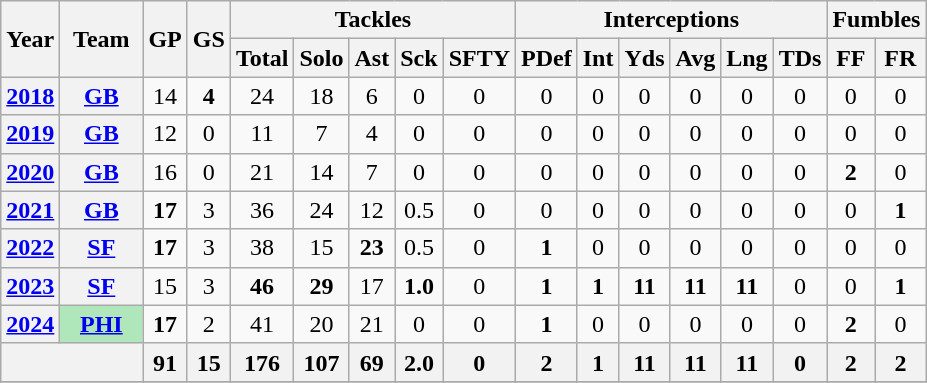<table class="wikitable" style="text-align: center;">
<tr>
<th rowspan=2>Year</th>
<th rowspan=2>Team</th>
<th rowspan=2>GP</th>
<th rowspan=2>GS</th>
<th colspan=5>Tackles</th>
<th colspan=6>Interceptions</th>
<th colspan=2>Fumbles</th>
</tr>
<tr>
<th>Total</th>
<th>Solo</th>
<th>Ast</th>
<th>Sck</th>
<th>SFTY</th>
<th>PDef</th>
<th>Int</th>
<th>Yds</th>
<th>Avg</th>
<th>Lng</th>
<th>TDs</th>
<th>FF</th>
<th>FR</th>
</tr>
<tr>
<th><a href='#'>2018</a></th>
<th><a href='#'>GB</a></th>
<td>14</td>
<td><strong>4</strong></td>
<td>24</td>
<td>18</td>
<td>6</td>
<td>0</td>
<td>0</td>
<td>0</td>
<td>0</td>
<td>0</td>
<td>0</td>
<td>0</td>
<td>0</td>
<td>0</td>
<td>0</td>
</tr>
<tr>
<th><a href='#'>2019</a></th>
<th><a href='#'>GB</a></th>
<td>12</td>
<td>0</td>
<td>11</td>
<td>7</td>
<td>4</td>
<td>0</td>
<td>0</td>
<td>0</td>
<td>0</td>
<td>0</td>
<td>0</td>
<td>0</td>
<td>0</td>
<td>0</td>
<td>0</td>
</tr>
<tr>
<th><a href='#'>2020</a></th>
<th><a href='#'>GB</a></th>
<td>16</td>
<td>0</td>
<td>21</td>
<td>14</td>
<td>7</td>
<td>0</td>
<td>0</td>
<td>0</td>
<td>0</td>
<td>0</td>
<td>0</td>
<td>0</td>
<td>0</td>
<td><strong>2</strong></td>
<td>0</td>
</tr>
<tr>
<th><a href='#'>2021</a></th>
<th><a href='#'>GB</a></th>
<td><strong>17</strong></td>
<td>3</td>
<td>36</td>
<td>24</td>
<td>12</td>
<td>0.5</td>
<td>0</td>
<td>0</td>
<td>0</td>
<td>0</td>
<td>0</td>
<td>0</td>
<td>0</td>
<td>0</td>
<td><strong>1</strong></td>
</tr>
<tr>
<th><a href='#'>2022</a></th>
<th><a href='#'>SF</a></th>
<td><strong>17</strong></td>
<td>3</td>
<td>38</td>
<td>15</td>
<td><strong>23</strong></td>
<td>0.5</td>
<td>0</td>
<td><strong>1</strong></td>
<td>0</td>
<td>0</td>
<td>0</td>
<td>0</td>
<td>0</td>
<td>0</td>
<td>0</td>
</tr>
<tr>
<th><a href='#'>2023</a></th>
<th><a href='#'>SF</a></th>
<td>15</td>
<td>3</td>
<td><strong>46</strong></td>
<td><strong>29</strong></td>
<td>17</td>
<td><strong>1.0</strong></td>
<td>0</td>
<td><strong>1</strong></td>
<td><strong>1</strong></td>
<td><strong>11</strong></td>
<td><strong>11</strong></td>
<td><strong>11</strong></td>
<td>0</td>
<td>0</td>
<td><strong>1</strong></td>
</tr>
<tr>
<th><a href='#'>2024</a></th>
<th style="background:#afe6ba; width:3em;"><a href='#'>PHI</a></th>
<td><strong>17</strong></td>
<td>2</td>
<td>41</td>
<td>20</td>
<td>21</td>
<td>0</td>
<td>0</td>
<td><strong>1</strong></td>
<td>0</td>
<td>0</td>
<td>0</td>
<td>0</td>
<td>0</td>
<td><strong>2</strong></td>
<td>0</td>
</tr>
<tr>
<th colspan="2"></th>
<th>91</th>
<th>15</th>
<th>176</th>
<th>107</th>
<th>69</th>
<th>2.0</th>
<th>0</th>
<th>2</th>
<th>1</th>
<th>11</th>
<th>11</th>
<th>11</th>
<th>0</th>
<th>2</th>
<th>2</th>
</tr>
<tr>
</tr>
</table>
